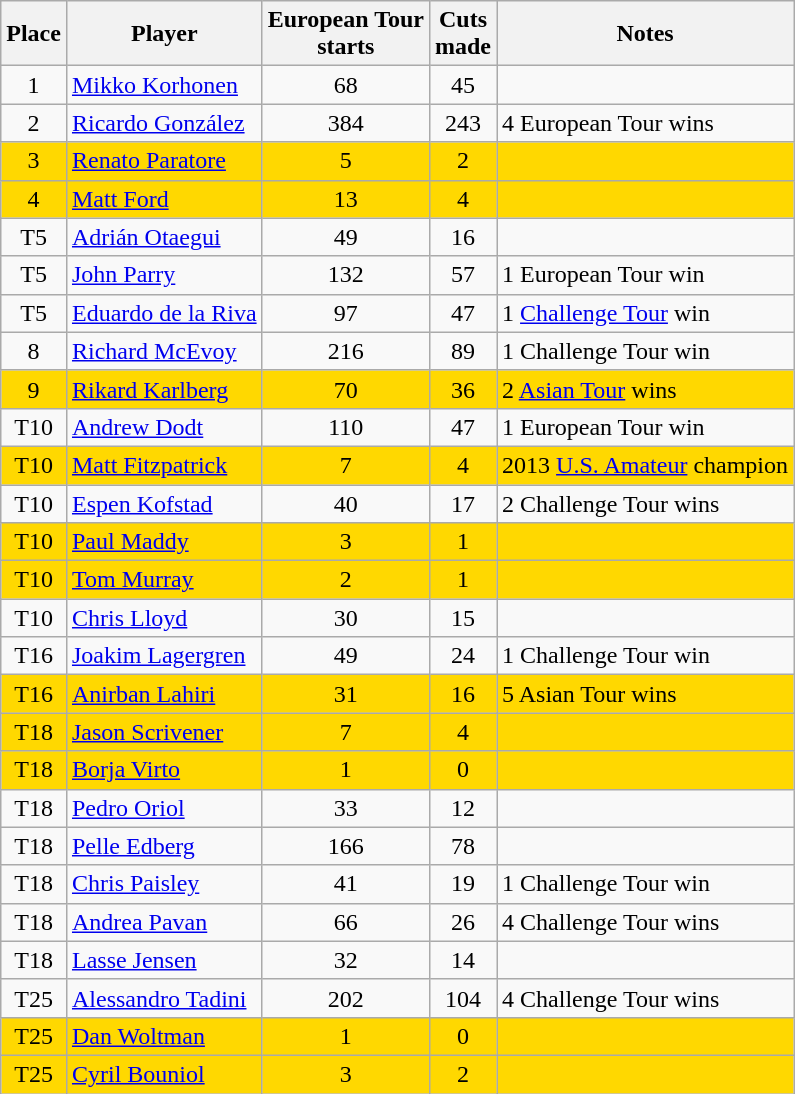<table class="sortable wikitable" style="text-align:center">
<tr>
<th>Place</th>
<th>Player</th>
<th>European Tour<br>starts</th>
<th>Cuts<br>made</th>
<th>Notes</th>
</tr>
<tr>
<td>1</td>
<td align=left> <a href='#'>Mikko Korhonen</a></td>
<td>68</td>
<td>45</td>
<td align=left></td>
</tr>
<tr>
<td>2</td>
<td align=left> <a href='#'>Ricardo González</a></td>
<td>384</td>
<td>243</td>
<td align=left>4 European Tour wins</td>
</tr>
<tr style="background:#FFD800;">
<td>3</td>
<td align=left> <a href='#'>Renato Paratore</a></td>
<td>5</td>
<td>2</td>
<td align=left></td>
</tr>
<tr style="background:#FFD800;">
<td>4</td>
<td align=left> <a href='#'>Matt Ford</a></td>
<td>13</td>
<td>4</td>
<td align=left></td>
</tr>
<tr>
<td>T5</td>
<td align=left> <a href='#'>Adrián Otaegui</a></td>
<td>49</td>
<td>16</td>
<td align=left></td>
</tr>
<tr>
<td>T5</td>
<td align=left> <a href='#'>John Parry</a></td>
<td>132</td>
<td>57</td>
<td align=left>1 European Tour win</td>
</tr>
<tr>
<td>T5</td>
<td align=left> <a href='#'>Eduardo de la Riva</a></td>
<td>97</td>
<td>47</td>
<td align=left>1 <a href='#'>Challenge Tour</a> win</td>
</tr>
<tr>
<td>8</td>
<td align=left> <a href='#'>Richard McEvoy</a></td>
<td>216</td>
<td>89</td>
<td align=left>1 Challenge Tour win</td>
</tr>
<tr style="background:#FFD800;">
<td>9</td>
<td align=left> <a href='#'>Rikard Karlberg</a></td>
<td>70</td>
<td>36</td>
<td align=left>2 <a href='#'>Asian Tour</a> wins</td>
</tr>
<tr>
<td>T10</td>
<td align=left> <a href='#'>Andrew Dodt</a></td>
<td>110</td>
<td>47</td>
<td align=left>1 European Tour win</td>
</tr>
<tr style="background:#FFD800;">
<td>T10</td>
<td align=left> <a href='#'>Matt Fitzpatrick</a></td>
<td>7</td>
<td>4</td>
<td align=left>2013 <a href='#'>U.S. Amateur</a> champion</td>
</tr>
<tr>
<td>T10</td>
<td align=left> <a href='#'>Espen Kofstad</a></td>
<td>40</td>
<td>17</td>
<td align=left>2 Challenge Tour wins</td>
</tr>
<tr style="background:#FFD800;">
<td>T10</td>
<td align=left> <a href='#'>Paul Maddy</a></td>
<td>3</td>
<td>1</td>
<td align=left></td>
</tr>
<tr style="background:#FFD800;">
<td>T10</td>
<td align=left> <a href='#'>Tom Murray</a></td>
<td>2</td>
<td>1</td>
<td align=left></td>
</tr>
<tr>
<td>T10</td>
<td align=left> <a href='#'>Chris Lloyd</a></td>
<td>30</td>
<td>15</td>
<td align=left></td>
</tr>
<tr>
<td>T16</td>
<td align=left> <a href='#'>Joakim Lagergren</a></td>
<td>49</td>
<td>24</td>
<td align=left>1 Challenge Tour win</td>
</tr>
<tr style="background:#FFD800;">
<td>T16</td>
<td align=left> <a href='#'>Anirban Lahiri</a></td>
<td>31</td>
<td>16</td>
<td align=left>5 Asian Tour wins</td>
</tr>
<tr style="background:#FFD800;">
<td>T18</td>
<td align=left> <a href='#'>Jason Scrivener</a></td>
<td>7</td>
<td>4</td>
<td align=left></td>
</tr>
<tr style="background:#FFD800;">
<td>T18</td>
<td align=left> <a href='#'>Borja Virto</a></td>
<td>1</td>
<td>0</td>
<td align=left></td>
</tr>
<tr>
<td>T18</td>
<td align=left> <a href='#'>Pedro Oriol</a></td>
<td>33</td>
<td>12</td>
<td align=left></td>
</tr>
<tr>
<td>T18</td>
<td align=left> <a href='#'>Pelle Edberg</a></td>
<td>166</td>
<td>78</td>
<td align=left></td>
</tr>
<tr>
<td>T18</td>
<td align=left> <a href='#'>Chris Paisley</a></td>
<td>41</td>
<td>19</td>
<td align=left>1 Challenge Tour win</td>
</tr>
<tr>
<td>T18</td>
<td align=left> <a href='#'>Andrea Pavan</a></td>
<td>66</td>
<td>26</td>
<td align=left>4 Challenge Tour wins</td>
</tr>
<tr>
<td>T18</td>
<td align=left> <a href='#'>Lasse Jensen</a></td>
<td>32</td>
<td>14</td>
<td align=left></td>
</tr>
<tr>
<td>T25</td>
<td align=left> <a href='#'>Alessandro Tadini</a></td>
<td>202</td>
<td>104</td>
<td align=left>4 Challenge Tour wins</td>
</tr>
<tr style="background:#FFD800;">
<td>T25</td>
<td align=left> <a href='#'>Dan Woltman</a></td>
<td>1</td>
<td>0</td>
<td align=left></td>
</tr>
<tr style="background:#FFD800;">
<td>T25</td>
<td align=left> <a href='#'>Cyril Bouniol</a></td>
<td>3</td>
<td>2</td>
<td align=left></td>
</tr>
</table>
